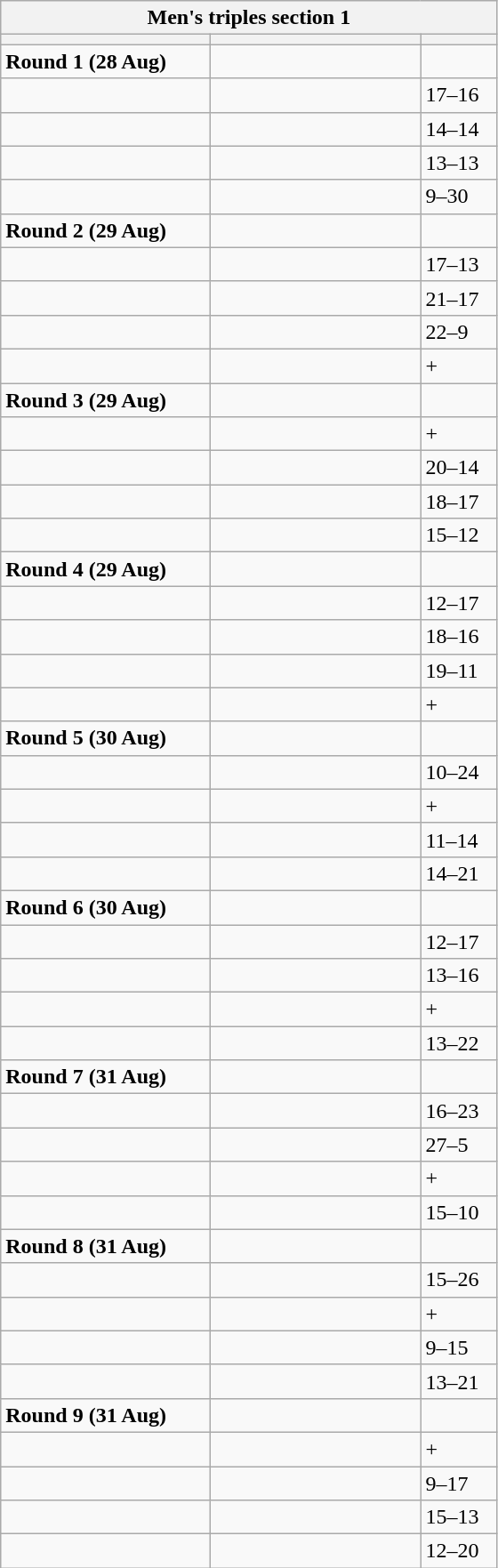<table class="wikitable">
<tr>
<th colspan="3">Men's triples section 1</th>
</tr>
<tr>
<th width=150></th>
<th width=150></th>
<th width=50></th>
</tr>
<tr>
<td><strong>Round 1 (28 Aug)</strong></td>
<td></td>
<td></td>
</tr>
<tr>
<td></td>
<td></td>
<td>17–16</td>
</tr>
<tr>
<td></td>
<td></td>
<td>14–14</td>
</tr>
<tr>
<td></td>
<td></td>
<td>13–13</td>
</tr>
<tr>
<td></td>
<td></td>
<td>9–30</td>
</tr>
<tr>
<td><strong>Round 2 (29 Aug)</strong></td>
<td></td>
<td></td>
</tr>
<tr>
<td></td>
<td></td>
<td>17–13</td>
</tr>
<tr>
<td></td>
<td></td>
<td>21–17</td>
</tr>
<tr>
<td></td>
<td></td>
<td>22–9</td>
</tr>
<tr>
<td></td>
<td></td>
<td>+</td>
</tr>
<tr>
<td><strong>Round 3 (29 Aug)</strong></td>
<td></td>
<td></td>
</tr>
<tr>
<td></td>
<td></td>
<td>+</td>
</tr>
<tr>
<td></td>
<td></td>
<td>20–14</td>
</tr>
<tr>
<td></td>
<td></td>
<td>18–17</td>
</tr>
<tr>
<td></td>
<td></td>
<td>15–12</td>
</tr>
<tr>
<td><strong>Round 4 (29 Aug)</strong></td>
<td></td>
<td></td>
</tr>
<tr>
<td></td>
<td></td>
<td>12–17</td>
</tr>
<tr>
<td></td>
<td></td>
<td>18–16</td>
</tr>
<tr>
<td></td>
<td></td>
<td>19–11</td>
</tr>
<tr>
<td></td>
<td></td>
<td>+</td>
</tr>
<tr>
<td><strong>Round 5 (30 Aug)</strong></td>
<td></td>
<td></td>
</tr>
<tr>
<td></td>
<td></td>
<td>10–24</td>
</tr>
<tr>
<td></td>
<td></td>
<td>+</td>
</tr>
<tr>
<td></td>
<td></td>
<td>11–14</td>
</tr>
<tr>
<td></td>
<td></td>
<td>14–21</td>
</tr>
<tr>
<td><strong>Round 6  (30 Aug)</strong></td>
<td></td>
<td></td>
</tr>
<tr>
<td></td>
<td></td>
<td>12–17</td>
</tr>
<tr>
<td></td>
<td></td>
<td>13–16</td>
</tr>
<tr>
<td></td>
<td></td>
<td>+</td>
</tr>
<tr>
<td></td>
<td></td>
<td>13–22</td>
</tr>
<tr>
<td><strong>Round 7 (31 Aug)</strong></td>
<td></td>
<td></td>
</tr>
<tr>
<td></td>
<td></td>
<td>16–23</td>
</tr>
<tr>
<td></td>
<td></td>
<td>27–5</td>
</tr>
<tr>
<td></td>
<td></td>
<td>+</td>
</tr>
<tr>
<td></td>
<td></td>
<td>15–10</td>
</tr>
<tr>
<td><strong>Round 8 (31 Aug)</strong></td>
<td></td>
<td></td>
</tr>
<tr>
<td></td>
<td></td>
<td>15–26</td>
</tr>
<tr>
<td></td>
<td></td>
<td>+</td>
</tr>
<tr>
<td></td>
<td></td>
<td>9–15</td>
</tr>
<tr>
<td></td>
<td></td>
<td>13–21</td>
</tr>
<tr>
<td><strong>Round 9 (31 Aug)</strong></td>
<td></td>
<td></td>
</tr>
<tr>
<td></td>
<td></td>
<td>+</td>
</tr>
<tr>
<td></td>
<td></td>
<td>9–17</td>
</tr>
<tr>
<td></td>
<td></td>
<td>15–13</td>
</tr>
<tr>
<td></td>
<td></td>
<td>12–20</td>
</tr>
</table>
